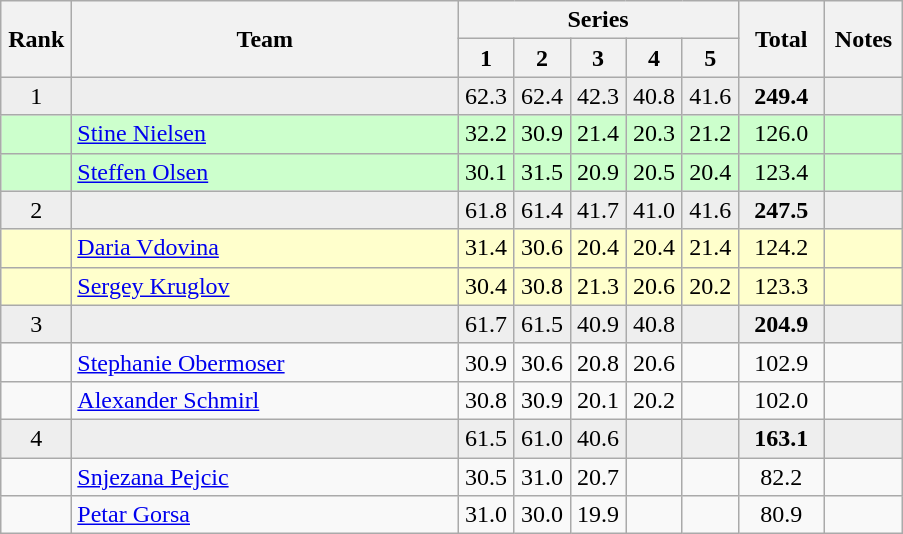<table class="wikitable" style="text-align:center">
<tr>
<th rowspan=2 width=40>Rank</th>
<th rowspan=2 width=250>Team</th>
<th colspan=5>Series</th>
<th rowspan=2 width=50>Total</th>
<th rowspan=2 width=45>Notes</th>
</tr>
<tr>
<th width=30>1</th>
<th width=30>2</th>
<th width=30>3</th>
<th width=30>4</th>
<th width=30>5</th>
</tr>
<tr bgcolor=eeeeee>
<td>1</td>
<td align=left></td>
<td>62.3</td>
<td>62.4</td>
<td>42.3</td>
<td>40.8</td>
<td>41.6</td>
<td><strong>249.4</strong></td>
<td></td>
</tr>
<tr bgcolor=ccffcc>
<td></td>
<td align=left><a href='#'>Stine Nielsen</a></td>
<td>32.2</td>
<td>30.9</td>
<td>21.4</td>
<td>20.3</td>
<td>21.2</td>
<td>126.0</td>
<td></td>
</tr>
<tr bgcolor=ccffcc>
<td></td>
<td align=left><a href='#'>Steffen Olsen</a></td>
<td>30.1</td>
<td>31.5</td>
<td>20.9</td>
<td>20.5</td>
<td>20.4</td>
<td>123.4</td>
<td></td>
</tr>
<tr bgcolor=eeeeee>
<td>2</td>
<td align=left></td>
<td>61.8</td>
<td>61.4</td>
<td>41.7</td>
<td>41.0</td>
<td>41.6</td>
<td><strong>247.5</strong></td>
<td></td>
</tr>
<tr bgcolor=ffffcc>
<td></td>
<td align=left><a href='#'>Daria Vdovina</a></td>
<td>31.4</td>
<td>30.6</td>
<td>20.4</td>
<td>20.4</td>
<td>21.4</td>
<td>124.2</td>
<td></td>
</tr>
<tr bgcolor=ffffcc>
<td></td>
<td align=left><a href='#'>Sergey Kruglov</a></td>
<td>30.4</td>
<td>30.8</td>
<td>21.3</td>
<td>20.6</td>
<td>20.2</td>
<td>123.3</td>
<td></td>
</tr>
<tr bgcolor=eeeeee>
<td>3</td>
<td align=left></td>
<td>61.7</td>
<td>61.5</td>
<td>40.9</td>
<td>40.8</td>
<td></td>
<td><strong>204.9</strong></td>
<td></td>
</tr>
<tr>
<td></td>
<td align=left><a href='#'>Stephanie Obermoser</a></td>
<td>30.9</td>
<td>30.6</td>
<td>20.8</td>
<td>20.6</td>
<td></td>
<td>102.9</td>
<td></td>
</tr>
<tr>
<td></td>
<td align=left><a href='#'>Alexander Schmirl</a></td>
<td>30.8</td>
<td>30.9</td>
<td>20.1</td>
<td>20.2</td>
<td></td>
<td>102.0</td>
<td></td>
</tr>
<tr bgcolor=eeeeee>
<td>4</td>
<td align=left></td>
<td>61.5</td>
<td>61.0</td>
<td>40.6</td>
<td></td>
<td></td>
<td><strong>163.1</strong></td>
<td></td>
</tr>
<tr>
<td></td>
<td align=left><a href='#'>Snjezana Pejcic</a></td>
<td>30.5</td>
<td>31.0</td>
<td>20.7</td>
<td></td>
<td></td>
<td>82.2</td>
<td></td>
</tr>
<tr>
<td></td>
<td align=left><a href='#'>Petar Gorsa</a></td>
<td>31.0</td>
<td>30.0</td>
<td>19.9</td>
<td></td>
<td></td>
<td>80.9</td>
<td></td>
</tr>
</table>
